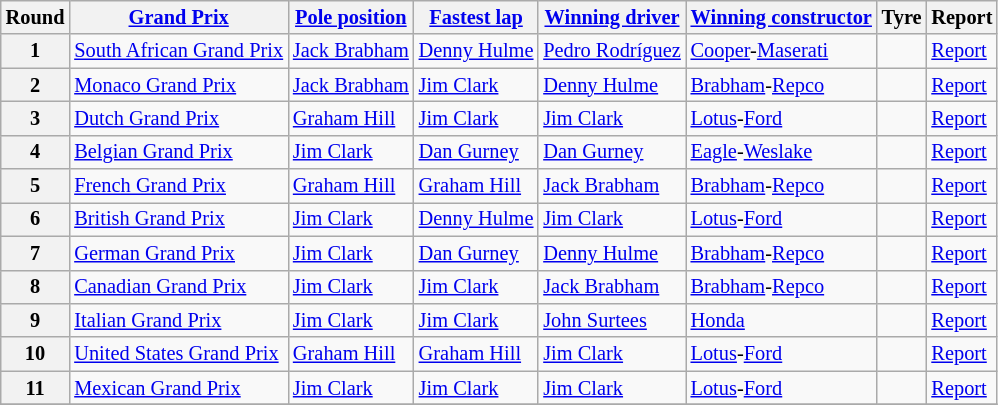<table class="wikitable" style="font-size:85%">
<tr>
<th>Round</th>
<th><a href='#'>Grand Prix</a></th>
<th><a href='#'>Pole position</a></th>
<th><a href='#'>Fastest lap</a></th>
<th><a href='#'>Winning driver</a></th>
<th><a href='#'>Winning constructor</a></th>
<th>Tyre</th>
<th>Report</th>
</tr>
<tr>
<th>1</th>
<td> <a href='#'>South African Grand Prix</a></td>
<td> <a href='#'>Jack Brabham</a></td>
<td> <a href='#'>Denny Hulme</a></td>
<td> <a href='#'>Pedro Rodríguez</a></td>
<td> <a href='#'>Cooper</a>-<a href='#'>Maserati</a></td>
<td></td>
<td><a href='#'>Report</a></td>
</tr>
<tr>
<th>2</th>
<td> <a href='#'>Monaco Grand Prix</a></td>
<td> <a href='#'>Jack Brabham</a></td>
<td> <a href='#'>Jim Clark</a></td>
<td> <a href='#'>Denny Hulme</a></td>
<td> <a href='#'>Brabham</a>-<a href='#'>Repco</a></td>
<td></td>
<td><a href='#'>Report</a></td>
</tr>
<tr>
<th>3</th>
<td> <a href='#'>Dutch Grand Prix</a></td>
<td> <a href='#'>Graham Hill</a></td>
<td> <a href='#'>Jim Clark</a></td>
<td> <a href='#'>Jim Clark</a></td>
<td> <a href='#'>Lotus</a>-<a href='#'>Ford</a></td>
<td></td>
<td><a href='#'>Report</a></td>
</tr>
<tr>
<th>4</th>
<td> <a href='#'>Belgian Grand Prix</a></td>
<td> <a href='#'>Jim Clark</a></td>
<td> <a href='#'>Dan Gurney</a></td>
<td> <a href='#'>Dan Gurney</a></td>
<td> <a href='#'>Eagle</a>-<a href='#'>Weslake</a></td>
<td></td>
<td><a href='#'>Report</a></td>
</tr>
<tr>
<th>5</th>
<td> <a href='#'>French Grand Prix</a></td>
<td> <a href='#'>Graham Hill</a></td>
<td> <a href='#'>Graham Hill</a></td>
<td> <a href='#'>Jack Brabham</a></td>
<td> <a href='#'>Brabham</a>-<a href='#'>Repco</a></td>
<td></td>
<td><a href='#'>Report</a></td>
</tr>
<tr>
<th>6</th>
<td> <a href='#'>British Grand Prix</a></td>
<td> <a href='#'>Jim Clark</a></td>
<td> <a href='#'>Denny Hulme</a></td>
<td> <a href='#'>Jim Clark</a></td>
<td> <a href='#'>Lotus</a>-<a href='#'>Ford</a></td>
<td></td>
<td><a href='#'>Report</a></td>
</tr>
<tr>
<th>7</th>
<td> <a href='#'>German Grand Prix</a></td>
<td> <a href='#'>Jim Clark</a></td>
<td> <a href='#'>Dan Gurney</a></td>
<td> <a href='#'>Denny Hulme</a></td>
<td> <a href='#'>Brabham</a>-<a href='#'>Repco</a></td>
<td></td>
<td><a href='#'>Report</a></td>
</tr>
<tr>
<th>8</th>
<td> <a href='#'>Canadian Grand Prix</a></td>
<td> <a href='#'>Jim Clark</a></td>
<td> <a href='#'>Jim Clark</a></td>
<td> <a href='#'>Jack Brabham</a></td>
<td> <a href='#'>Brabham</a>-<a href='#'>Repco</a></td>
<td></td>
<td><a href='#'>Report</a></td>
</tr>
<tr>
<th>9</th>
<td> <a href='#'>Italian Grand Prix</a></td>
<td> <a href='#'>Jim Clark</a></td>
<td> <a href='#'>Jim Clark</a></td>
<td> <a href='#'>John Surtees</a></td>
<td> <a href='#'>Honda</a></td>
<td></td>
<td><a href='#'>Report</a></td>
</tr>
<tr>
<th>10</th>
<td> <a href='#'>United States Grand Prix</a></td>
<td> <a href='#'>Graham Hill</a></td>
<td> <a href='#'>Graham Hill</a></td>
<td> <a href='#'>Jim Clark</a></td>
<td> <a href='#'>Lotus</a>-<a href='#'>Ford</a></td>
<td></td>
<td><a href='#'>Report</a></td>
</tr>
<tr>
<th>11</th>
<td> <a href='#'>Mexican Grand Prix</a></td>
<td> <a href='#'>Jim Clark</a></td>
<td> <a href='#'>Jim Clark</a></td>
<td> <a href='#'>Jim Clark</a></td>
<td> <a href='#'>Lotus</a>-<a href='#'>Ford</a></td>
<td></td>
<td><a href='#'>Report</a></td>
</tr>
<tr>
</tr>
</table>
